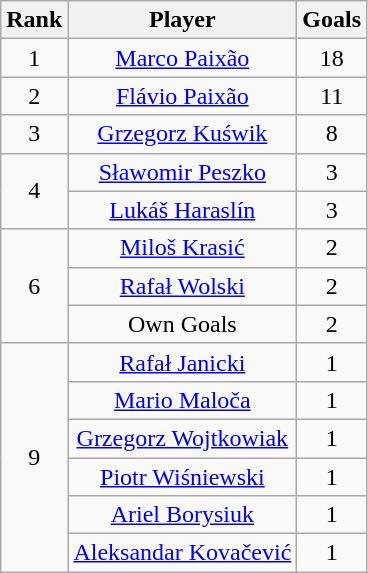<table class="wikitable" style="text-align: center">
<tr>
<th>Rank</th>
<th>Player</th>
<th>Goals</th>
</tr>
<tr>
<td>1</td>
<td><a href='#'>Marco Paixão</a></td>
<td>18</td>
</tr>
<tr>
<td>2</td>
<td><a href='#'>Flávio Paixão</a></td>
<td>11</td>
</tr>
<tr>
<td>3</td>
<td><a href='#'>Grzegorz Kuświk</a></td>
<td>8</td>
</tr>
<tr>
<td rowspan=2>4</td>
<td><a href='#'>Sławomir Peszko</a></td>
<td>3</td>
</tr>
<tr>
<td><a href='#'>Lukáš Haraslín</a></td>
<td>3</td>
</tr>
<tr>
<td rowspan=3>6</td>
<td><a href='#'>Miloš Krasić</a></td>
<td>2</td>
</tr>
<tr>
<td><a href='#'>Rafał Wolski</a></td>
<td>2</td>
</tr>
<tr>
<td>Own Goals</td>
<td>2</td>
</tr>
<tr>
<td rowspan=6>9</td>
<td><a href='#'>Rafał Janicki</a></td>
<td>1</td>
</tr>
<tr>
<td><a href='#'>Mario Maloča</a></td>
<td>1</td>
</tr>
<tr>
<td><a href='#'>Grzegorz Wojtkowiak</a></td>
<td>1</td>
</tr>
<tr>
<td><a href='#'>Piotr Wiśniewski</a></td>
<td>1</td>
</tr>
<tr>
<td><a href='#'>Ariel Borysiuk</a></td>
<td>1</td>
</tr>
<tr>
<td><a href='#'>Aleksandar Kovačević</a></td>
<td>1</td>
</tr>
</table>
